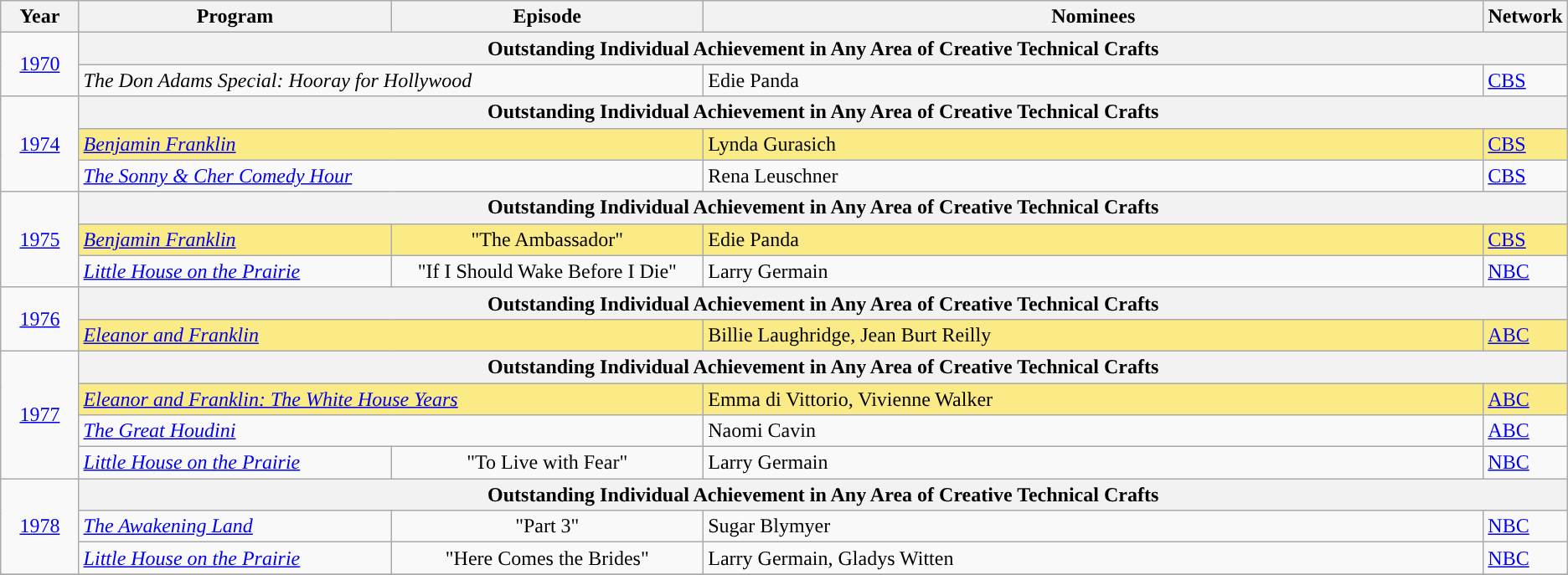<table class="wikitable">
<tr>
<th width="5%">Year</th>
<th width="20%">Program</th>
<th width="20%">Episode</th>
<th width="50%">Nominees</th>
<th width="5%">Network</th>
</tr>
<tr>
<td rowspan="2" style="text-align:center;"><a href='#'>1970</a></td>
<th colspan="4">Outstanding Individual Achievement in Any Area of Creative Technical Crafts</th>
</tr>
<tr>
<td colspan=2><em>The Don Adams Special: Hooray for Hollywood</em></td>
<td>Edie Panda</td>
<td><a href='#'>CBS</a></td>
</tr>
<tr>
<td rowspan="3" style="text-align:center;"><a href='#'>1974</a></td>
<th colspan="4">Outstanding Individual Achievement in Any Area of Creative Technical Crafts</th>
</tr>
<tr style="background:#FAEB86;">
<td colspan=2><em><a href='#'>Benjamin Franklin</a></em></td>
<td>Lynda Gurasich</td>
<td><a href='#'>CBS</a></td>
</tr>
<tr>
<td colspan=2><em><a href='#'>The Sonny & Cher Comedy Hour</a></em></td>
<td>Rena Leuschner</td>
<td><a href='#'>CBS</a></td>
</tr>
<tr>
<td rowspan="3" style="text-align:center;"><a href='#'>1975</a></td>
<th colspan="4">Outstanding Individual Achievement in Any Area of Creative Technical Crafts</th>
</tr>
<tr style="background:#FAEB86;">
<td><em><a href='#'>Benjamin Franklin</a></em></td>
<td align=center>"The Ambassador"</td>
<td>Edie Panda</td>
<td><a href='#'>CBS</a></td>
</tr>
<tr>
<td><em><a href='#'>Little House on the Prairie</a></em></td>
<td align=center>"If I Should Wake Before I Die"</td>
<td>Larry Germain</td>
<td><a href='#'>NBC</a></td>
</tr>
<tr>
<td rowspan="2" style="text-align:center;"><a href='#'>1976</a></td>
<th colspan="4">Outstanding Individual Achievement in Any Area of Creative Technical Crafts</th>
</tr>
<tr style="background:#FAEB86;">
<td colspan=2><em><a href='#'>Eleanor and Franklin</a></em></td>
<td>Billie Laughridge, Jean Burt Reilly</td>
<td><a href='#'>ABC</a></td>
</tr>
<tr>
<td rowspan="4" style="text-align:center;"><a href='#'>1977</a></td>
<th colspan="4">Outstanding Individual Achievement in Any Area of Creative Technical Crafts</th>
</tr>
<tr style="background:#FAEB86;">
<td colspan=2><em><a href='#'>Eleanor and Franklin: The White House Years</a></em></td>
<td>Emma di Vittorio, Vivienne Walker</td>
<td><a href='#'>ABC</a></td>
</tr>
<tr>
<td colspan=2><em><a href='#'>The Great Houdini</a></em></td>
<td>Naomi Cavin</td>
<td><a href='#'>ABC</a></td>
</tr>
<tr>
<td><em><a href='#'>Little House on the Prairie</a></em></td>
<td align=center>"To Live with Fear"</td>
<td>Larry Germain</td>
<td><a href='#'>NBC</a></td>
</tr>
<tr>
<td rowspan="3" style="text-align:center;"><a href='#'>1978</a></td>
<th colspan="4">Outstanding Individual Achievement in Any Area of Creative Technical Crafts</th>
</tr>
<tr>
<td><em><a href='#'>The Awakening Land</a></em></td>
<td align=center>"Part 3"</td>
<td>Sugar Blymyer</td>
<td><a href='#'>NBC</a></td>
</tr>
<tr>
<td><em><a href='#'>Little House on the Prairie</a></em></td>
<td align=center>"Here Comes the Brides"</td>
<td>Larry Germain, Gladys Witten</td>
<td><a href='#'>NBC</a></td>
</tr>
<tr>
</tr>
</table>
